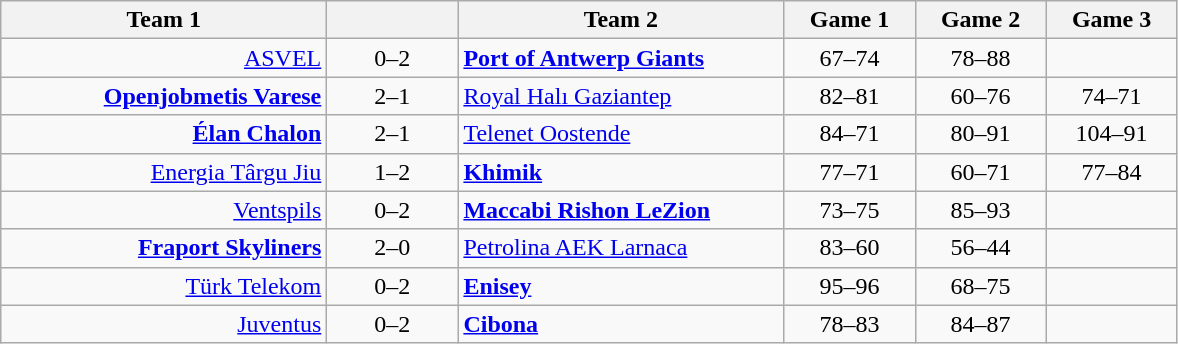<table class=wikitable style="text-align:center">
<tr>
<th width=210>Team 1</th>
<th width=80></th>
<th width=210>Team 2</th>
<th width=80>Game 1</th>
<th width=80>Game 2</th>
<th width=80>Game 3</th>
</tr>
<tr>
<td align=right><a href='#'>ASVEL</a> </td>
<td>0–2</td>
<td align=left> <strong><a href='#'>Port of Antwerp Giants</a></strong></td>
<td>67–74</td>
<td>78–88</td>
<td></td>
</tr>
<tr>
<td align=right><strong><a href='#'>Openjobmetis Varese</a> </strong></td>
<td>2–1</td>
<td align=left> <a href='#'>Royal Halı Gaziantep</a></td>
<td>82–81</td>
<td>60–76</td>
<td>74–71</td>
</tr>
<tr>
<td align=right><strong><a href='#'>Élan Chalon</a> </strong></td>
<td>2–1</td>
<td align=left> <a href='#'>Telenet Oostende</a></td>
<td>84–71</td>
<td>80–91</td>
<td>104–91</td>
</tr>
<tr>
<td align=right><a href='#'>Energia Târgu Jiu</a> </td>
<td>1–2</td>
<td align=left><strong> <a href='#'>Khimik</a></strong></td>
<td>77–71</td>
<td>60–71</td>
<td>77–84</td>
</tr>
<tr>
<td align=right><a href='#'>Ventspils</a> </td>
<td>0–2</td>
<td align=left><strong> <a href='#'>Maccabi Rishon LeZion</a></strong></td>
<td>73–75</td>
<td>85–93</td>
<td></td>
</tr>
<tr>
<td align=right><strong><a href='#'>Fraport Skyliners</a> </strong></td>
<td>2–0</td>
<td align=left> <a href='#'>Petrolina AEK Larnaca</a></td>
<td>83–60</td>
<td>56–44</td>
<td></td>
</tr>
<tr>
<td align=right><a href='#'>Türk Telekom</a> </td>
<td>0–2</td>
<td align=left><strong> <a href='#'>Enisey</a></strong></td>
<td>95–96</td>
<td>68–75</td>
<td></td>
</tr>
<tr>
<td align=right><a href='#'>Juventus</a> </td>
<td>0–2</td>
<td align=left><strong> <a href='#'>Cibona</a></strong></td>
<td>78–83</td>
<td>84–87</td>
<td></td>
</tr>
</table>
